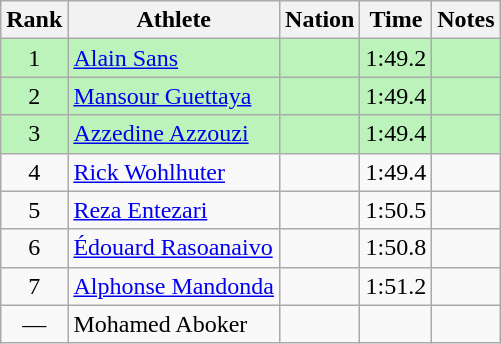<table class="wikitable sortable" style="text-align:center">
<tr>
<th>Rank</th>
<th>Athlete</th>
<th>Nation</th>
<th>Time</th>
<th>Notes</th>
</tr>
<tr style="background:#bbf3bb;">
<td>1</td>
<td align=left><a href='#'>Alain Sans</a></td>
<td align=left></td>
<td>1:49.2</td>
<td></td>
</tr>
<tr style="background:#bbf3bb;">
<td>2</td>
<td align=left><a href='#'>Mansour Guettaya</a></td>
<td align=left></td>
<td>1:49.4</td>
<td></td>
</tr>
<tr style="background:#bbf3bb;">
<td>3</td>
<td align=left><a href='#'>Azzedine Azzouzi</a></td>
<td align=left></td>
<td>1:49.4</td>
<td></td>
</tr>
<tr>
<td>4</td>
<td align=left><a href='#'>Rick Wohlhuter</a></td>
<td align=left></td>
<td>1:49.4</td>
<td></td>
</tr>
<tr>
<td>5</td>
<td align=left><a href='#'>Reza Entezari</a></td>
<td align=left></td>
<td>1:50.5</td>
<td></td>
</tr>
<tr>
<td>6</td>
<td align=left><a href='#'>Édouard Rasoanaivo</a></td>
<td align=left></td>
<td>1:50.8</td>
<td></td>
</tr>
<tr>
<td>7</td>
<td align=left><a href='#'>Alphonse Mandonda</a></td>
<td align=left></td>
<td>1:51.2</td>
<td></td>
</tr>
<tr>
<td data-sort-value=8>—</td>
<td align=left>Mohamed Aboker</td>
<td align=left></td>
<td></td>
<td></td>
</tr>
</table>
